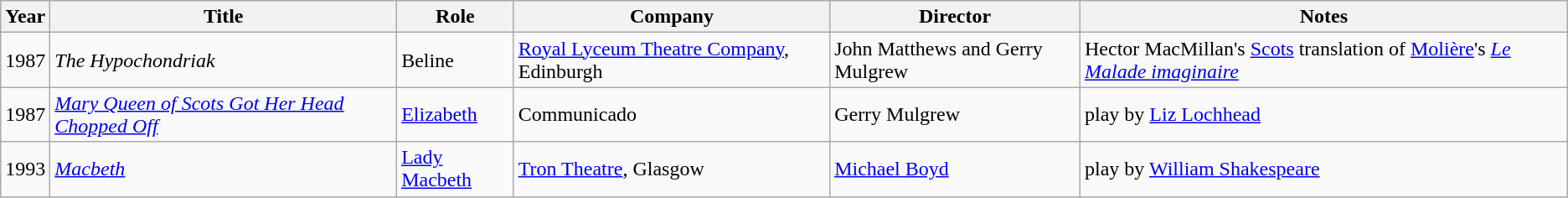<table class="wikitable">
<tr>
<th>Year</th>
<th>Title</th>
<th>Role</th>
<th>Company</th>
<th>Director</th>
<th>Notes</th>
</tr>
<tr>
<td>1987</td>
<td><em>The Hypochondriak</em></td>
<td>Beline</td>
<td><a href='#'>Royal Lyceum Theatre Company</a>, Edinburgh</td>
<td>John Matthews and Gerry Mulgrew</td>
<td>Hector MacMillan's <a href='#'>Scots</a> translation of <a href='#'>Molière</a>'s <em><a href='#'>Le Malade imaginaire</a></em></td>
</tr>
<tr>
<td>1987</td>
<td><em><a href='#'>Mary Queen of Scots Got Her Head Chopped Off</a></em></td>
<td><a href='#'>Elizabeth</a></td>
<td>Communicado</td>
<td>Gerry Mulgrew</td>
<td>play by <a href='#'>Liz Lochhead</a></td>
</tr>
<tr>
<td>1993</td>
<td><em><a href='#'>Macbeth</a></em></td>
<td><a href='#'>Lady Macbeth</a></td>
<td><a href='#'>Tron Theatre</a>, Glasgow</td>
<td><a href='#'>Michael Boyd</a></td>
<td>play by <a href='#'>William Shakespeare</a></td>
</tr>
</table>
